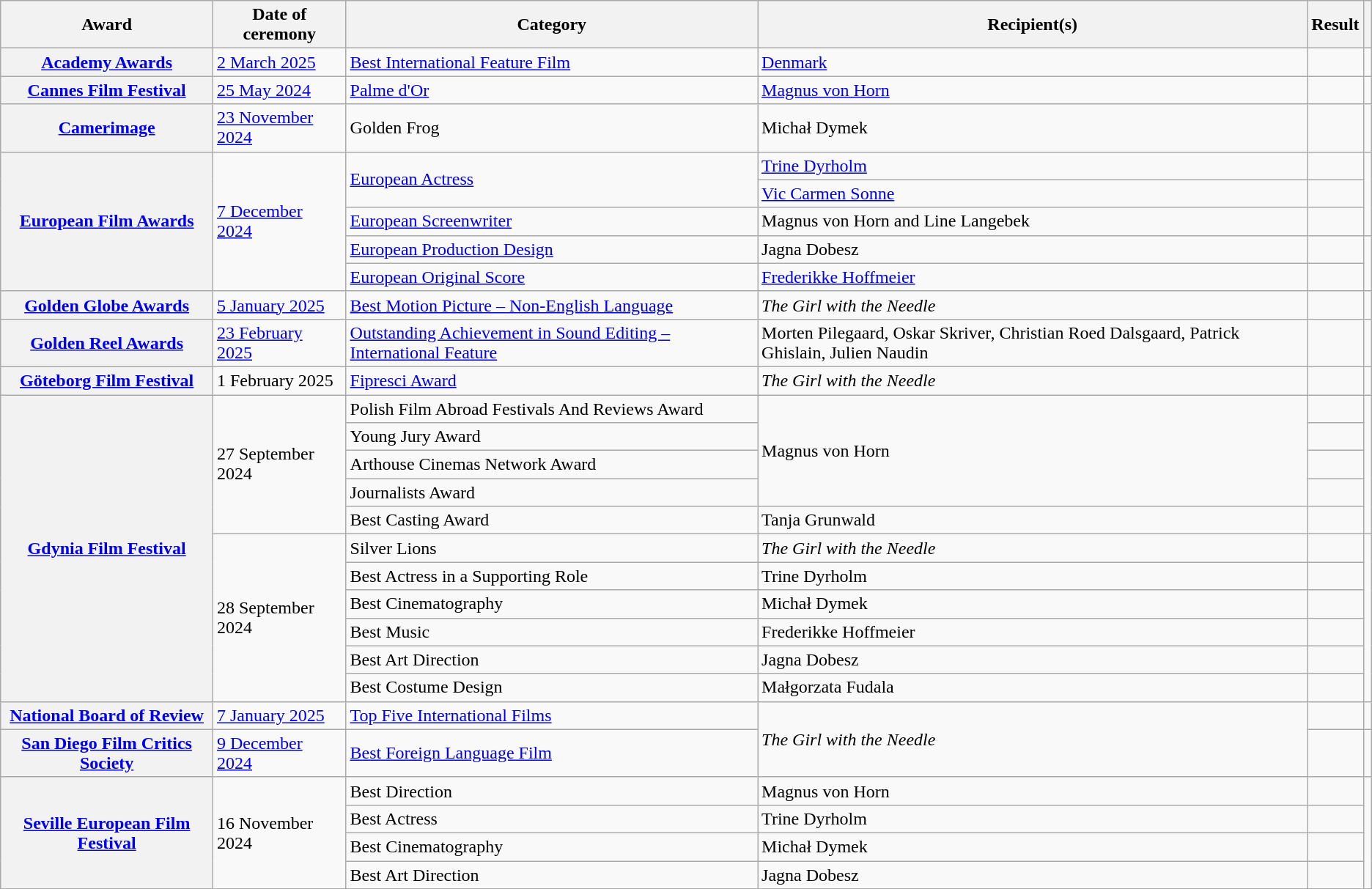<table class="wikitable sortable plainrowheaders">
<tr>
<th scope="col">Award</th>
<th scope="col">Date of ceremony</th>
<th scope="col">Category</th>
<th scope="col">Recipient(s)</th>
<th scope="col">Result</th>
<th scope="col" class="unsortable"></th>
</tr>
<tr>
<th scope="row"><a href='#'>Academy Awards</a></th>
<td><a href='#'>2 March 2025</a></td>
<td><a href='#'>Best International Feature Film</a></td>
<td><a href='#'>Denmark</a></td>
<td></td>
<td align="center"></td>
</tr>
<tr>
<th scope="row"><a href='#'>Cannes Film Festival</a></th>
<td><a href='#'>25 May 2024</a></td>
<td><a href='#'>Palme d'Or</a></td>
<td><a href='#'>Magnus von Horn</a></td>
<td></td>
<td align="center"></td>
</tr>
<tr>
<th scope="row"><a href='#'>Camerimage</a></th>
<td><a href='#'>23 November 2024</a></td>
<td>Golden Frog</td>
<td>Michał Dymek</td>
<td></td>
<td align="center"></td>
</tr>
<tr>
<th rowspan="5" scope="row"><a href='#'>European Film Awards</a></th>
<td rowspan="5"><a href='#'>7 December 2024</a></td>
<td rowspan="2"><a href='#'>European Actress</a></td>
<td><a href='#'>Trine Dyrholm</a></td>
<td></td>
<td rowspan="3" align="center"><br></td>
</tr>
<tr>
<td><a href='#'>Vic Carmen Sonne</a></td>
<td></td>
</tr>
<tr>
<td><a href='#'>European Screenwriter</a></td>
<td>Magnus von Horn and Line Langebek</td>
<td></td>
</tr>
<tr>
<td><a href='#'>European Production Design</a></td>
<td>Jagna Dobesz</td>
<td></td>
<td rowspan="2" align="center"><br></td>
</tr>
<tr>
<td><a href='#'>European Original Score</a></td>
<td><a href='#'>Frederikke Hoffmeier</a></td>
<td></td>
</tr>
<tr>
<th scope="row"><a href='#'>Golden Globe Awards</a></th>
<td><a href='#'>5 January 2025</a></td>
<td><a href='#'>Best Motion Picture – Non-English Language</a></td>
<td><em>The Girl with the Needle</em></td>
<td></td>
<td align="center"></td>
</tr>
<tr>
<th scope="row"><a href='#'>Golden Reel Awards</a></th>
<td><a href='#'>23 February 2025</a></td>
<td><a href='#'>Outstanding Achievement in Sound Editing – International Feature</a></td>
<td>Morten Pilegaard, Oskar Skriver, Christian Roed Dalsgaard, Patrick Ghislain, Julien Naudin</td>
<td></td>
<td align="center"></td>
</tr>
<tr>
<th scope="row"><a href='#'>Göteborg Film Festival</a></th>
<td>1 February 2025</td>
<td><a href='#'>Fipresci Award</a></td>
<td><em>The Girl with the Needle</em></td>
<td></td>
<td align="center"></td>
</tr>
<tr>
<th rowspan="11" scope="row"><a href='#'>Gdynia Film Festival</a></th>
<td rowspan="5">27 September 2024</td>
<td>Polish Film Abroad Festivals And Reviews Award</td>
<td rowspan="4">Magnus von Horn</td>
<td></td>
<td rowspan="5" align="center"></td>
</tr>
<tr>
<td>Young Jury Award</td>
<td></td>
</tr>
<tr>
<td>Arthouse Cinemas Network Award</td>
<td></td>
</tr>
<tr>
<td>Journalists Award</td>
<td></td>
</tr>
<tr>
<td>Best Casting Award</td>
<td>Tanja Grunwald</td>
<td></td>
</tr>
<tr>
<td rowspan="6">28 September 2024</td>
<td>Silver Lions</td>
<td><em>The Girl with the Needle</em></td>
<td></td>
<td rowspan="6" align="center"></td>
</tr>
<tr>
<td>Best Actress in a Supporting Role</td>
<td>Trine Dyrholm</td>
<td></td>
</tr>
<tr>
<td>Best Cinematography</td>
<td>Michał Dymek</td>
<td></td>
</tr>
<tr>
<td>Best Music</td>
<td>Frederikke Hoffmeier</td>
<td></td>
</tr>
<tr>
<td>Best Art Direction</td>
<td>Jagna Dobesz</td>
<td></td>
</tr>
<tr>
<td>Best Costume Design</td>
<td>Małgorzata Fudala</td>
<td></td>
</tr>
<tr>
<th scope="row"><a href='#'>National Board of Review</a></th>
<td><a href='#'>7 January 2025</a></td>
<td><a href='#'>Top Five International Films</a></td>
<td rowspan="2"><em>The Girl with the Needle</em></td>
<td></td>
<td style="text-align:center;"></td>
</tr>
<tr>
<th scope="row"><a href='#'>San Diego Film Critics Society</a></th>
<td><a href='#'>9 December 2024</a></td>
<td><a href='#'>Best Foreign Language Film</a></td>
<td></td>
<td style="text-align:center;"></td>
</tr>
<tr>
<th rowspan="4" scope="row"><a href='#'>Seville European Film Festival</a></th>
<td rowspan="4">16 November 2024</td>
<td>Best Direction</td>
<td>Magnus von Horn</td>
<td></td>
<td rowspan="4" style="text-align:center;"></td>
</tr>
<tr>
<td>Best Actress</td>
<td>Trine Dyrholm</td>
<td></td>
</tr>
<tr>
<td>Best Cinematography</td>
<td>Michał Dymek</td>
<td></td>
</tr>
<tr>
<td>Best Art Direction</td>
<td>Jagna Dobesz</td>
<td></td>
</tr>
<tr>
</tr>
</table>
